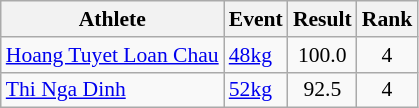<table class=wikitable style="font-size:90%">
<tr>
<th>Athlete</th>
<th>Event</th>
<th>Result</th>
<th>Rank</th>
</tr>
<tr>
<td><a href='#'>Hoang Tuyet Loan Chau</a></td>
<td><a href='#'>48kg</a></td>
<td style="text-align:center;">100.0</td>
<td style="text-align:center;">4</td>
</tr>
<tr>
<td><a href='#'>Thi Nga Dinh</a></td>
<td><a href='#'>52kg</a></td>
<td style="text-align:center;">92.5</td>
<td style="text-align:center;">4</td>
</tr>
</table>
